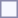<table style="border:1px solid #8888aa; background-color:#f7f8ff; padding:5px; font-size:95%; margin: 0px 12px 12px 0px;">
</table>
